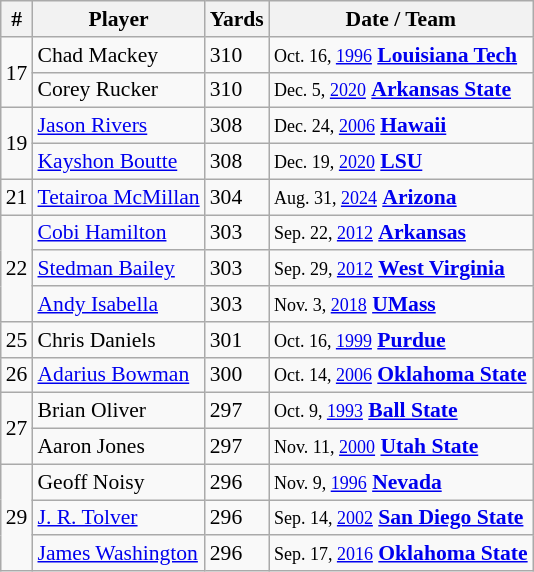<table class="wikitable" style="font-size:90%; white-space: nowrap;">
<tr>
<th>#</th>
<th>Player</th>
<th>Yards</th>
<th>Date / Team</th>
</tr>
<tr>
<td rowspan=2>17</td>
<td>Chad Mackey</td>
<td>310</td>
<td><small>Oct. 16, <a href='#'>1996</a></small> <strong><a href='#'>Louisiana Tech</a></strong></td>
</tr>
<tr>
<td>Corey Rucker</td>
<td>310</td>
<td><small>Dec. 5, <a href='#'>2020</a></small> <strong><a href='#'>Arkansas State</a></strong></td>
</tr>
<tr>
<td rowspan=2>19</td>
<td><a href='#'>Jason Rivers</a></td>
<td>308</td>
<td><small>Dec. 24, <a href='#'>2006</a></small> <strong><a href='#'>Hawaii</a></strong></td>
</tr>
<tr>
<td><a href='#'>Kayshon Boutte</a></td>
<td>308</td>
<td><small>Dec. 19, <a href='#'>2020</a></small> <strong><a href='#'>LSU</a></strong></td>
</tr>
<tr>
<td>21</td>
<td><a href='#'>Tetairoa McMillan</a></td>
<td>304</td>
<td><small>Aug. 31, <a href='#'>2024</a></small> <strong><a href='#'>Arizona</a></strong></td>
</tr>
<tr>
<td rowspan=3>22</td>
<td><a href='#'>Cobi Hamilton</a></td>
<td>303</td>
<td><small>Sep. 22, <a href='#'>2012</a></small> <strong><a href='#'>Arkansas</a></strong></td>
</tr>
<tr>
<td><a href='#'>Stedman Bailey</a></td>
<td>303</td>
<td><small>Sep. 29, <a href='#'>2012</a></small> <strong><a href='#'>West Virginia</a></strong></td>
</tr>
<tr>
<td><a href='#'>Andy Isabella</a></td>
<td>303</td>
<td><small>Nov. 3, <a href='#'>2018</a></small> <strong><a href='#'>UMass</a></strong></td>
</tr>
<tr>
<td>25</td>
<td>Chris Daniels</td>
<td>301</td>
<td><small>Oct. 16, <a href='#'>1999</a></small> <strong><a href='#'>Purdue</a></strong></td>
</tr>
<tr>
<td>26</td>
<td><a href='#'>Adarius Bowman</a></td>
<td>300</td>
<td><small>Oct. 14, <a href='#'>2006</a></small> <strong><a href='#'>Oklahoma State</a></strong></td>
</tr>
<tr>
<td rowspan=2>27</td>
<td>Brian Oliver</td>
<td>297</td>
<td><small>Oct. 9, <a href='#'>1993</a></small> <strong><a href='#'>Ball State</a></strong></td>
</tr>
<tr>
<td>Aaron Jones</td>
<td>297</td>
<td><small>Nov. 11, <a href='#'>2000</a></small> <strong><a href='#'>Utah State</a></strong></td>
</tr>
<tr>
<td rowspan=3>29</td>
<td>Geoff Noisy</td>
<td>296</td>
<td><small>Nov. 9, <a href='#'>1996</a></small> <strong><a href='#'>Nevada</a></strong></td>
</tr>
<tr>
<td><a href='#'>J. R. Tolver</a></td>
<td>296</td>
<td><small>Sep. 14, <a href='#'>2002</a></small> <strong><a href='#'>San Diego State</a></strong></td>
</tr>
<tr>
<td><a href='#'>James Washington</a></td>
<td>296</td>
<td><small>Sep. 17, <a href='#'>2016</a></small> <strong><a href='#'>Oklahoma State</a></strong></td>
</tr>
</table>
